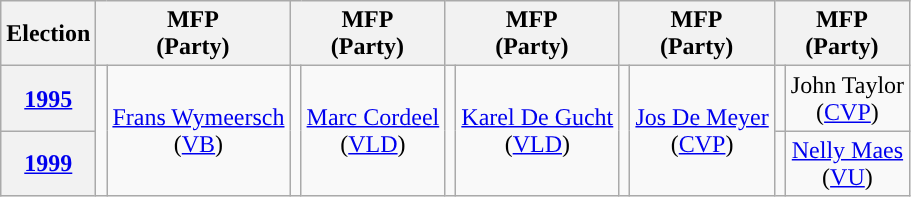<table class="wikitable" style="text-align:center">
<tr>
<th>Election</th>
<th colspan=2>MFP<br>(Party)</th>
<th colspan=2>MFP<br>(Party)</th>
<th colspan=2>MFP<br>(Party)</th>
<th colspan=2>MFP<br>(Party)</th>
<th colspan=2>MFP<br>(Party)</th>
</tr>
<tr>
<th><a href='#'>1995</a></th>
<td rowspan=2; style="background-color: "></td>
<td rowspan=2><a href='#'>Frans Wymeersch</a><br>(<a href='#'>VB</a>)</td>
<td rowspan=2; style="background-color: "></td>
<td rowspan=2><a href='#'>Marc Cordeel</a><br>(<a href='#'>VLD</a>)</td>
<td rowspan=2; style="background-color: "></td>
<td rowspan=2><a href='#'>Karel De Gucht</a><br>(<a href='#'>VLD</a>)</td>
<td rowspan=2; style="background-color: "></td>
<td rowspan=2><a href='#'>Jos De Meyer</a><br>(<a href='#'>CVP</a>)</td>
<td rowspan=1; style="background-color: "></td>
<td>John Taylor<br>(<a href='#'>CVP</a>)</td>
</tr>
<tr>
<th><a href='#'>1999</a></th>
<td rowspan=1; style="background-color: "></td>
<td><a href='#'>Nelly Maes</a><br>(<a href='#'>VU</a>)</td>
</tr>
</table>
